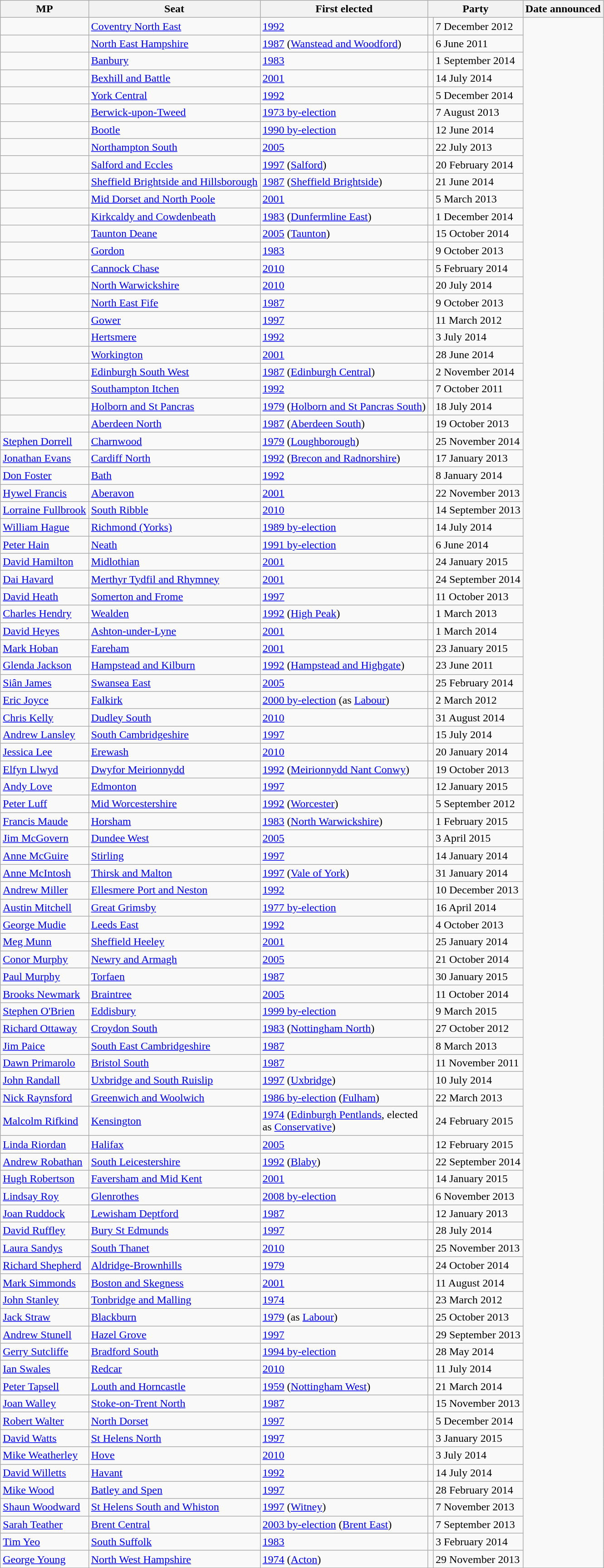<table class="wikitable sortable">
<tr>
<th scope="col">MP</th>
<th scope="col">Seat</th>
<th scope="col">First elected</th>
<th colspan="2" scope="col">Party</th>
<th scope="col">Date announced</th>
</tr>
<tr>
<td></td>
<td><a href='#'>Coventry North East</a></td>
<td><a href='#'>1992</a></td>
<td></td>
<td>7 December 2012</td>
</tr>
<tr>
<td></td>
<td><a href='#'>North East Hampshire</a></td>
<td><a href='#'>1987</a> (<a href='#'>Wanstead and Woodford</a>)</td>
<td></td>
<td>6 June 2011</td>
</tr>
<tr>
<td></td>
<td><a href='#'>Banbury</a></td>
<td><a href='#'>1983</a></td>
<td></td>
<td>1 September 2014</td>
</tr>
<tr>
<td></td>
<td><a href='#'>Bexhill and Battle</a></td>
<td><a href='#'>2001</a></td>
<td></td>
<td>14 July 2014</td>
</tr>
<tr>
<td></td>
<td><a href='#'>York Central</a></td>
<td><a href='#'>1992</a></td>
<td></td>
<td>5 December 2014</td>
</tr>
<tr>
<td></td>
<td><a href='#'>Berwick-upon-Tweed</a></td>
<td><a href='#'>1973 by-election</a></td>
<td></td>
<td>7 August 2013</td>
</tr>
<tr>
<td></td>
<td><a href='#'>Bootle</a></td>
<td><a href='#'>1990 by-election</a></td>
<td></td>
<td>12 June 2014</td>
</tr>
<tr>
<td></td>
<td><a href='#'>Northampton South</a></td>
<td><a href='#'>2005</a></td>
<td></td>
<td>22 July 2013</td>
</tr>
<tr>
<td></td>
<td><a href='#'>Salford and Eccles</a></td>
<td><a href='#'>1997</a> (<a href='#'>Salford</a>)</td>
<td></td>
<td>20 February 2014</td>
</tr>
<tr>
<td></td>
<td><a href='#'>Sheffield Brightside and Hillsborough</a></td>
<td><a href='#'>1987</a> (<a href='#'>Sheffield Brightside</a>)</td>
<td></td>
<td>21 June 2014</td>
</tr>
<tr>
<td></td>
<td><a href='#'>Mid Dorset and North Poole</a></td>
<td><a href='#'>2001</a></td>
<td></td>
<td>5 March 2013</td>
</tr>
<tr>
<td></td>
<td><a href='#'>Kirkcaldy and Cowdenbeath</a></td>
<td><a href='#'>1983</a> (<a href='#'>Dunfermline East</a>)</td>
<td></td>
<td>1 December 2014</td>
</tr>
<tr>
<td></td>
<td><a href='#'>Taunton Deane</a></td>
<td><a href='#'>2005</a> (<a href='#'>Taunton</a>)</td>
<td></td>
<td>15 October 2014</td>
</tr>
<tr>
<td></td>
<td><a href='#'>Gordon</a></td>
<td><a href='#'>1983</a></td>
<td></td>
<td>9 October 2013</td>
</tr>
<tr>
<td></td>
<td><a href='#'>Cannock Chase</a></td>
<td><a href='#'>2010</a></td>
<td></td>
<td>5 February 2014</td>
</tr>
<tr>
<td></td>
<td><a href='#'>North Warwickshire</a></td>
<td><a href='#'>2010</a></td>
<td></td>
<td>20 July 2014</td>
</tr>
<tr>
<td></td>
<td><a href='#'>North East Fife</a></td>
<td><a href='#'>1987</a></td>
<td></td>
<td>9 October 2013</td>
</tr>
<tr>
<td></td>
<td><a href='#'>Gower</a></td>
<td><a href='#'>1997</a></td>
<td></td>
<td>11 March 2012</td>
</tr>
<tr>
<td></td>
<td><a href='#'>Hertsmere</a></td>
<td><a href='#'>1992</a></td>
<td></td>
<td>3 July 2014</td>
</tr>
<tr>
<td></td>
<td><a href='#'>Workington</a></td>
<td><a href='#'>2001</a></td>
<td></td>
<td>28 June 2014</td>
</tr>
<tr>
<td></td>
<td><a href='#'>Edinburgh South West</a></td>
<td><a href='#'>1987</a> (<a href='#'>Edinburgh Central</a>)</td>
<td></td>
<td>2 November 2014</td>
</tr>
<tr>
<td></td>
<td><a href='#'>Southampton Itchen</a></td>
<td><a href='#'>1992</a></td>
<td></td>
<td>7 October 2011</td>
</tr>
<tr>
<td></td>
<td><a href='#'>Holborn and St Pancras</a></td>
<td><a href='#'>1979</a> (<a href='#'>Holborn and St Pancras South</a>)</td>
<td></td>
<td>18 July 2014</td>
</tr>
<tr>
<td></td>
<td><a href='#'>Aberdeen North</a></td>
<td><a href='#'>1987</a> (<a href='#'>Aberdeen South</a>)</td>
<td></td>
<td>19 October 2013</td>
</tr>
<tr>
<td><a href='#'>Stephen Dorrell</a></td>
<td><a href='#'>Charnwood</a></td>
<td><a href='#'>1979</a> (<a href='#'>Loughborough</a>)</td>
<td></td>
<td>25 November 2014</td>
</tr>
<tr>
<td><a href='#'>Jonathan Evans</a></td>
<td><a href='#'>Cardiff North</a></td>
<td><a href='#'>1992</a> (<a href='#'>Brecon and Radnorshire</a>)</td>
<td></td>
<td>17 January 2013</td>
</tr>
<tr>
<td><a href='#'>Don Foster</a></td>
<td><a href='#'>Bath</a></td>
<td><a href='#'>1992</a></td>
<td></td>
<td>8 January 2014</td>
</tr>
<tr>
<td><a href='#'>Hywel Francis</a></td>
<td><a href='#'>Aberavon</a></td>
<td><a href='#'>2001</a></td>
<td></td>
<td>22 November 2013</td>
</tr>
<tr>
<td><a href='#'>Lorraine Fullbrook</a></td>
<td><a href='#'>South Ribble</a></td>
<td><a href='#'>2010</a></td>
<td></td>
<td>14 September 2013</td>
</tr>
<tr>
<td><a href='#'>William Hague</a></td>
<td><a href='#'>Richmond (Yorks)</a></td>
<td><a href='#'>1989 by-election</a></td>
<td></td>
<td>14 July 2014</td>
</tr>
<tr>
<td><a href='#'>Peter Hain</a></td>
<td><a href='#'>Neath</a></td>
<td><a href='#'>1991 by-election</a></td>
<td></td>
<td>6 June 2014</td>
</tr>
<tr>
<td><a href='#'>David Hamilton</a></td>
<td><a href='#'>Midlothian</a></td>
<td><a href='#'>2001</a></td>
<td></td>
<td>24 January 2015</td>
</tr>
<tr>
<td><a href='#'>Dai Havard</a></td>
<td><a href='#'>Merthyr Tydfil and Rhymney</a></td>
<td><a href='#'>2001</a></td>
<td></td>
<td>24 September 2014</td>
</tr>
<tr>
<td><a href='#'>David Heath</a></td>
<td><a href='#'>Somerton and Frome</a></td>
<td><a href='#'>1997</a></td>
<td></td>
<td>11 October 2013</td>
</tr>
<tr>
<td><a href='#'>Charles Hendry</a></td>
<td><a href='#'>Wealden</a></td>
<td><a href='#'>1992</a> (<a href='#'>High Peak</a>)</td>
<td></td>
<td>1 March 2013</td>
</tr>
<tr>
<td><a href='#'>David Heyes</a></td>
<td><a href='#'>Ashton-under-Lyne</a></td>
<td><a href='#'>2001</a></td>
<td></td>
<td>1 March 2014</td>
</tr>
<tr>
<td><a href='#'>Mark Hoban</a></td>
<td><a href='#'>Fareham</a></td>
<td><a href='#'>2001</a></td>
<td></td>
<td>23 January 2015</td>
</tr>
<tr>
<td><a href='#'>Glenda Jackson</a></td>
<td><a href='#'>Hampstead and Kilburn</a></td>
<td><a href='#'>1992</a> (<a href='#'>Hampstead and Highgate</a>)</td>
<td></td>
<td>23 June 2011</td>
</tr>
<tr>
<td><a href='#'>Siân James</a></td>
<td><a href='#'>Swansea East</a></td>
<td><a href='#'>2005</a></td>
<td></td>
<td>25 February 2014</td>
</tr>
<tr>
<td><a href='#'>Eric Joyce</a></td>
<td><a href='#'>Falkirk</a></td>
<td><a href='#'>2000 by-election</a> (as <a href='#'>Labour</a>)</td>
<td></td>
<td>2 March 2012</td>
</tr>
<tr>
<td><a href='#'>Chris Kelly</a></td>
<td><a href='#'>Dudley South</a></td>
<td><a href='#'>2010</a></td>
<td></td>
<td>31 August 2014</td>
</tr>
<tr>
<td><a href='#'>Andrew Lansley</a></td>
<td><a href='#'>South Cambridgeshire</a></td>
<td><a href='#'>1997</a></td>
<td></td>
<td>15 July 2014</td>
</tr>
<tr>
<td><a href='#'>Jessica Lee</a></td>
<td><a href='#'>Erewash</a></td>
<td><a href='#'>2010</a></td>
<td></td>
<td>20 January 2014</td>
</tr>
<tr>
<td><a href='#'>Elfyn Llwyd</a></td>
<td><a href='#'>Dwyfor Meirionnydd</a></td>
<td><a href='#'>1992</a> (<a href='#'>Meirionnydd Nant Conwy</a>)</td>
<td></td>
<td>19 October 2013</td>
</tr>
<tr>
<td><a href='#'>Andy Love</a></td>
<td><a href='#'>Edmonton</a></td>
<td><a href='#'>1997</a></td>
<td></td>
<td>12 January 2015</td>
</tr>
<tr>
<td><a href='#'>Peter Luff</a></td>
<td><a href='#'>Mid Worcestershire</a></td>
<td><a href='#'>1992</a> (<a href='#'>Worcester</a>)</td>
<td></td>
<td>5 September 2012</td>
</tr>
<tr>
<td><a href='#'>Francis Maude</a></td>
<td><a href='#'>Horsham</a></td>
<td><a href='#'>1983</a> (<a href='#'>North Warwickshire</a>)</td>
<td></td>
<td>1 February 2015</td>
</tr>
<tr>
<td><a href='#'>Jim McGovern</a></td>
<td><a href='#'>Dundee West</a></td>
<td><a href='#'>2005</a></td>
<td></td>
<td>3 April 2015</td>
</tr>
<tr>
<td><a href='#'>Anne McGuire</a></td>
<td><a href='#'>Stirling</a></td>
<td><a href='#'>1997</a></td>
<td></td>
<td>14 January 2014</td>
</tr>
<tr>
<td><a href='#'>Anne McIntosh</a></td>
<td><a href='#'>Thirsk and Malton</a></td>
<td><a href='#'>1997</a> (<a href='#'>Vale of York</a>)</td>
<td></td>
<td>31 January 2014</td>
</tr>
<tr>
<td><a href='#'>Andrew Miller</a></td>
<td><a href='#'>Ellesmere Port and Neston</a></td>
<td><a href='#'>1992</a></td>
<td></td>
<td>10 December 2013</td>
</tr>
<tr>
<td><a href='#'>Austin Mitchell</a></td>
<td><a href='#'>Great Grimsby</a></td>
<td><a href='#'>1977 by-election</a></td>
<td></td>
<td>16 April 2014</td>
</tr>
<tr>
<td><a href='#'>George Mudie</a></td>
<td><a href='#'>Leeds East</a></td>
<td><a href='#'>1992</a></td>
<td></td>
<td>4 October 2013</td>
</tr>
<tr>
<td><a href='#'>Meg Munn</a></td>
<td><a href='#'>Sheffield Heeley</a></td>
<td><a href='#'>2001</a></td>
<td></td>
<td>25 January 2014</td>
</tr>
<tr>
<td><a href='#'>Conor Murphy</a></td>
<td><a href='#'>Newry and Armagh</a></td>
<td><a href='#'>2005</a></td>
<td></td>
<td>21 October 2014</td>
</tr>
<tr>
<td><a href='#'>Paul Murphy</a></td>
<td><a href='#'>Torfaen</a></td>
<td><a href='#'>1987</a></td>
<td></td>
<td>30 January 2015</td>
</tr>
<tr>
<td><a href='#'>Brooks Newmark</a></td>
<td><a href='#'>Braintree</a></td>
<td><a href='#'>2005</a></td>
<td></td>
<td>11 October 2014</td>
</tr>
<tr>
<td><a href='#'>Stephen O'Brien</a></td>
<td><a href='#'>Eddisbury</a></td>
<td><a href='#'>1999 by-election</a></td>
<td></td>
<td>9 March 2015</td>
</tr>
<tr>
<td><a href='#'>Richard Ottaway</a></td>
<td><a href='#'>Croydon South</a></td>
<td><a href='#'>1983</a> (<a href='#'>Nottingham North</a>)</td>
<td></td>
<td>27 October 2012</td>
</tr>
<tr>
<td><a href='#'>Jim Paice</a></td>
<td><a href='#'>South East Cambridgeshire</a></td>
<td><a href='#'>1987</a></td>
<td></td>
<td>8 March 2013</td>
</tr>
<tr>
<td><a href='#'>Dawn Primarolo</a></td>
<td><a href='#'>Bristol South</a></td>
<td><a href='#'>1987</a></td>
<td></td>
<td>11 November 2011</td>
</tr>
<tr>
<td><a href='#'>John Randall</a></td>
<td><a href='#'>Uxbridge and South Ruislip</a></td>
<td><a href='#'>1997</a> (<a href='#'>Uxbridge</a>)</td>
<td></td>
<td>10 July 2014</td>
</tr>
<tr>
<td><a href='#'>Nick Raynsford</a></td>
<td><a href='#'>Greenwich and Woolwich</a></td>
<td><a href='#'>1986 by-election</a> (<a href='#'>Fulham</a>)</td>
<td></td>
<td>22 March 2013</td>
</tr>
<tr>
<td><a href='#'>Malcolm Rifkind</a></td>
<td><a href='#'>Kensington</a></td>
<td><a href='#'>1974</a> (<a href='#'>Edinburgh Pentlands</a>, elected<br>as <a href='#'>Conservative</a>)</td>
<td></td>
<td>24 February 2015</td>
</tr>
<tr>
<td><a href='#'>Linda Riordan</a></td>
<td><a href='#'>Halifax</a></td>
<td><a href='#'>2005</a></td>
<td></td>
<td>12 February 2015</td>
</tr>
<tr>
<td><a href='#'>Andrew Robathan</a></td>
<td><a href='#'>South Leicestershire</a></td>
<td><a href='#'>1992</a> (<a href='#'>Blaby</a>)</td>
<td></td>
<td>22 September 2014</td>
</tr>
<tr>
<td><a href='#'>Hugh Robertson</a></td>
<td><a href='#'>Faversham and Mid Kent</a></td>
<td><a href='#'>2001</a></td>
<td></td>
<td>14 January 2015</td>
</tr>
<tr>
<td><a href='#'>Lindsay Roy</a></td>
<td><a href='#'>Glenrothes</a></td>
<td><a href='#'>2008 by-election</a></td>
<td></td>
<td>6 November 2013</td>
</tr>
<tr>
<td><a href='#'>Joan Ruddock</a></td>
<td><a href='#'>Lewisham Deptford</a></td>
<td><a href='#'>1987</a></td>
<td></td>
<td>12 January 2013</td>
</tr>
<tr>
<td><a href='#'>David Ruffley</a></td>
<td><a href='#'>Bury St Edmunds</a></td>
<td><a href='#'>1997</a></td>
<td></td>
<td>28 July 2014</td>
</tr>
<tr>
<td><a href='#'>Laura Sandys</a></td>
<td><a href='#'>South Thanet</a></td>
<td><a href='#'>2010</a></td>
<td></td>
<td>25 November 2013</td>
</tr>
<tr>
<td><a href='#'>Richard Shepherd</a></td>
<td><a href='#'>Aldridge-Brownhills</a></td>
<td><a href='#'>1979</a></td>
<td></td>
<td>24 October 2014</td>
</tr>
<tr>
<td><a href='#'>Mark Simmonds</a></td>
<td><a href='#'>Boston and Skegness</a></td>
<td><a href='#'>2001</a></td>
<td></td>
<td>11 August 2014</td>
</tr>
<tr>
<td><a href='#'>John Stanley</a></td>
<td><a href='#'>Tonbridge and Malling</a></td>
<td><a href='#'>1974</a></td>
<td></td>
<td>23 March 2012</td>
</tr>
<tr>
<td><a href='#'>Jack Straw</a></td>
<td><a href='#'>Blackburn</a></td>
<td><a href='#'>1979</a> (as <a href='#'>Labour</a>)</td>
<td></td>
<td>25 October 2013</td>
</tr>
<tr>
<td><a href='#'>Andrew Stunell</a></td>
<td><a href='#'>Hazel Grove</a></td>
<td><a href='#'>1997</a></td>
<td></td>
<td>29 September 2013</td>
</tr>
<tr>
<td><a href='#'>Gerry Sutcliffe</a></td>
<td><a href='#'>Bradford South</a></td>
<td><a href='#'>1994 by-election</a></td>
<td></td>
<td>28 May 2014</td>
</tr>
<tr>
<td><a href='#'>Ian Swales</a></td>
<td><a href='#'>Redcar</a></td>
<td><a href='#'>2010</a></td>
<td></td>
<td>11 July 2014</td>
</tr>
<tr>
<td><a href='#'>Peter Tapsell</a></td>
<td><a href='#'>Louth and Horncastle</a></td>
<td><a href='#'>1959</a> (<a href='#'>Nottingham West</a>)</td>
<td></td>
<td>21 March 2014</td>
</tr>
<tr>
<td><a href='#'>Joan Walley</a></td>
<td><a href='#'>Stoke-on-Trent North</a></td>
<td><a href='#'>1987</a></td>
<td></td>
<td>15 November 2013</td>
</tr>
<tr>
<td><a href='#'>Robert Walter</a></td>
<td><a href='#'>North Dorset</a></td>
<td><a href='#'>1997</a></td>
<td></td>
<td>5 December 2014</td>
</tr>
<tr>
<td><a href='#'>David Watts</a></td>
<td><a href='#'>St Helens North</a></td>
<td><a href='#'>1997</a></td>
<td></td>
<td>3 January 2015</td>
</tr>
<tr>
<td><a href='#'>Mike Weatherley</a></td>
<td><a href='#'>Hove</a></td>
<td><a href='#'>2010</a></td>
<td></td>
<td>3 July 2014</td>
</tr>
<tr>
<td><a href='#'>David Willetts</a></td>
<td><a href='#'>Havant</a></td>
<td><a href='#'>1992</a></td>
<td></td>
<td>14 July 2014</td>
</tr>
<tr>
<td><a href='#'>Mike Wood</a></td>
<td><a href='#'>Batley and Spen</a></td>
<td><a href='#'>1997</a></td>
<td></td>
<td>28 February 2014</td>
</tr>
<tr>
<td><a href='#'>Shaun Woodward</a></td>
<td><a href='#'>St Helens South and Whiston</a></td>
<td><a href='#'>1997</a> (<a href='#'>Witney</a>)</td>
<td></td>
<td>7 November 2013</td>
</tr>
<tr>
<td><a href='#'>Sarah Teather</a></td>
<td><a href='#'>Brent Central</a></td>
<td><a href='#'>2003 by-election</a> (<a href='#'>Brent East</a>)</td>
<td></td>
<td>7 September 2013</td>
</tr>
<tr>
<td><a href='#'>Tim Yeo</a></td>
<td><a href='#'>South Suffolk</a></td>
<td><a href='#'>1983</a></td>
<td></td>
<td>3 February 2014</td>
</tr>
<tr>
<td><a href='#'>George Young</a></td>
<td><a href='#'>North West Hampshire</a></td>
<td><a href='#'>1974</a> (<a href='#'>Acton</a>)</td>
<td></td>
<td>29 November 2013</td>
</tr>
</table>
